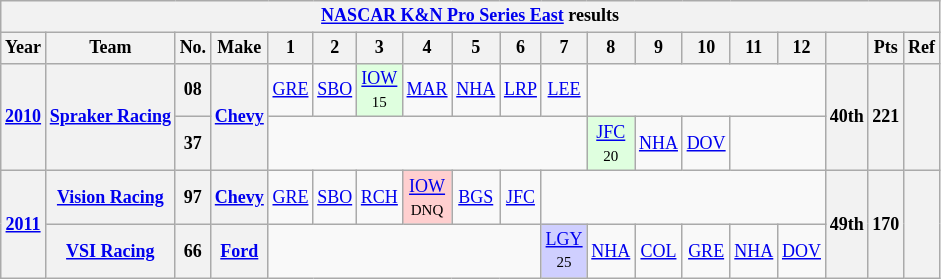<table class="wikitable" style="text-align:center; font-size:75%">
<tr>
<th colspan=45><a href='#'>NASCAR K&N Pro Series East</a> results</th>
</tr>
<tr>
<th>Year</th>
<th>Team</th>
<th>No.</th>
<th>Make</th>
<th>1</th>
<th>2</th>
<th>3</th>
<th>4</th>
<th>5</th>
<th>6</th>
<th>7</th>
<th>8</th>
<th>9</th>
<th>10</th>
<th>11</th>
<th>12</th>
<th></th>
<th>Pts</th>
<th>Ref</th>
</tr>
<tr>
<th rowspan=2><a href='#'>2010</a></th>
<th rowspan=2><a href='#'>Spraker Racing</a></th>
<th>08</th>
<th rowspan=2><a href='#'>Chevy</a></th>
<td><a href='#'>GRE</a></td>
<td><a href='#'>SBO</a></td>
<td style="background:#DFFFDF;"><a href='#'>IOW</a><br><small>15</small></td>
<td><a href='#'>MAR</a></td>
<td><a href='#'>NHA</a></td>
<td><a href='#'>LRP</a></td>
<td><a href='#'>LEE</a></td>
<td colspan=5></td>
<th rowspan=2>40th</th>
<th rowspan=2>221</th>
<th rowspan=2></th>
</tr>
<tr>
<th>37</th>
<td colspan=7></td>
<td style="background:#DFFFDF;"><a href='#'>JFC</a><br><small>20</small></td>
<td><a href='#'>NHA</a></td>
<td><a href='#'>DOV</a></td>
</tr>
<tr>
<th rowspan=2><a href='#'>2011</a></th>
<th><a href='#'>Vision Racing</a></th>
<th>97</th>
<th><a href='#'>Chevy</a></th>
<td><a href='#'>GRE</a></td>
<td><a href='#'>SBO</a></td>
<td><a href='#'>RCH</a></td>
<td style="background:#FFCFCF;"><a href='#'>IOW</a><br><small>DNQ</small></td>
<td><a href='#'>BGS</a></td>
<td><a href='#'>JFC</a></td>
<td colspan=6></td>
<th rowspan=2>49th</th>
<th rowspan=2>170</th>
<th rowspan=2></th>
</tr>
<tr>
<th><a href='#'>VSI Racing</a></th>
<th>66</th>
<th><a href='#'>Ford</a></th>
<td colspan=6></td>
<td style="background:#CFCFFF;"><a href='#'>LGY</a><br><small>25</small></td>
<td><a href='#'>NHA</a></td>
<td><a href='#'>COL</a></td>
<td><a href='#'>GRE</a></td>
<td><a href='#'>NHA</a></td>
<td><a href='#'>DOV</a></td>
</tr>
</table>
